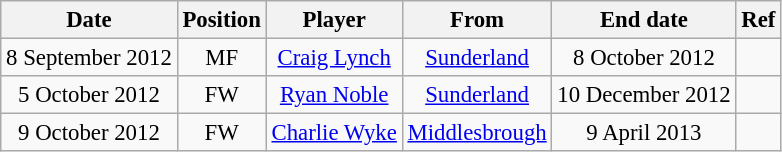<table class="wikitable" style="font-size: 95%; text-align: center;">
<tr>
<th>Date</th>
<th>Position</th>
<th>Player</th>
<th>From</th>
<th>End date</th>
<th>Ref</th>
</tr>
<tr>
<td>8 September 2012</td>
<td>MF</td>
<td><a href='#'>Craig Lynch</a></td>
<td><a href='#'>Sunderland</a></td>
<td>8 October 2012</td>
<td></td>
</tr>
<tr>
<td>5 October 2012</td>
<td>FW</td>
<td><a href='#'>Ryan Noble</a></td>
<td><a href='#'>Sunderland</a></td>
<td>10 December 2012</td>
<td></td>
</tr>
<tr>
<td>9 October 2012</td>
<td>FW</td>
<td><a href='#'>Charlie Wyke</a></td>
<td><a href='#'>Middlesbrough</a></td>
<td>9 April 2013</td>
<td></td>
</tr>
</table>
